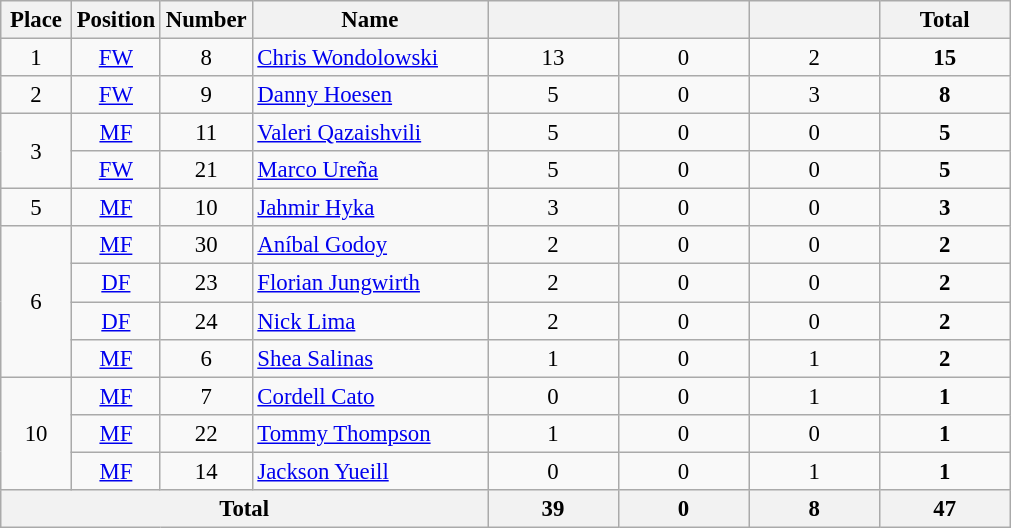<table class="wikitable" style="font-size: 95%; text-align: center;">
<tr>
<th width=40>Place</th>
<th width=40>Position</th>
<th width=40>Number</th>
<th width=150>Name</th>
<th width=80></th>
<th width=80></th>
<th width=80></th>
<th width=80>Total</th>
</tr>
<tr>
<td rowspan="1">1</td>
<td><a href='#'>FW</a></td>
<td>8</td>
<td align="left"> <a href='#'>Chris Wondolowski</a></td>
<td>13</td>
<td>0</td>
<td>2</td>
<td><strong>15</strong></td>
</tr>
<tr>
<td rowspan="1">2</td>
<td><a href='#'>FW</a></td>
<td>9</td>
<td align="left"> <a href='#'>Danny Hoesen</a></td>
<td>5</td>
<td>0</td>
<td>3</td>
<td><strong>8</strong></td>
</tr>
<tr>
<td rowspan="2">3</td>
<td><a href='#'>MF</a></td>
<td>11</td>
<td align="left"> <a href='#'>Valeri Qazaishvili</a></td>
<td>5</td>
<td>0</td>
<td>0</td>
<td><strong>5</strong></td>
</tr>
<tr>
<td><a href='#'>FW</a></td>
<td>21</td>
<td align="left"> <a href='#'>Marco Ureña</a></td>
<td>5</td>
<td>0</td>
<td>0</td>
<td><strong>5</strong></td>
</tr>
<tr>
<td rowspan="1">5</td>
<td><a href='#'>MF</a></td>
<td>10</td>
<td align="left"> <a href='#'>Jahmir Hyka</a></td>
<td>3</td>
<td>0</td>
<td>0</td>
<td><strong>3</strong></td>
</tr>
<tr>
<td rowspan="4">6</td>
<td><a href='#'>MF</a></td>
<td>30</td>
<td align="left"> <a href='#'>Aníbal Godoy</a></td>
<td>2</td>
<td>0</td>
<td>0</td>
<td><strong>2</strong></td>
</tr>
<tr>
<td><a href='#'>DF</a></td>
<td>23</td>
<td align="left"> <a href='#'>Florian Jungwirth</a></td>
<td>2</td>
<td>0</td>
<td>0</td>
<td><strong>2</strong></td>
</tr>
<tr>
<td><a href='#'>DF</a></td>
<td>24</td>
<td align="left"> <a href='#'>Nick Lima</a></td>
<td>2</td>
<td>0</td>
<td>0</td>
<td><strong>2</strong></td>
</tr>
<tr>
<td><a href='#'>MF</a></td>
<td>6</td>
<td align="left"> <a href='#'>Shea Salinas</a></td>
<td>1</td>
<td>0</td>
<td>1</td>
<td><strong>2</strong></td>
</tr>
<tr>
<td rowspan="3">10</td>
<td><a href='#'>MF</a></td>
<td>7</td>
<td align="left"> <a href='#'>Cordell Cato</a></td>
<td>0</td>
<td>0</td>
<td>1</td>
<td><strong>1</strong></td>
</tr>
<tr>
<td><a href='#'>MF</a></td>
<td>22</td>
<td align="left"> <a href='#'>Tommy Thompson</a></td>
<td>1</td>
<td>0</td>
<td>0</td>
<td><strong>1</strong></td>
</tr>
<tr>
<td><a href='#'>MF</a></td>
<td>14</td>
<td align="left"> <a href='#'>Jackson Yueill</a></td>
<td>0</td>
<td>0</td>
<td>1</td>
<td><strong>1</strong></td>
</tr>
<tr>
<th colspan="4">Total</th>
<th>39</th>
<th>0</th>
<th>8</th>
<th>47</th>
</tr>
</table>
